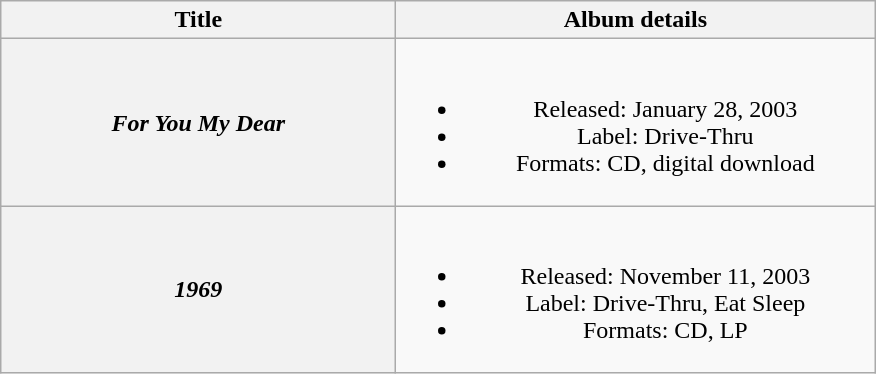<table class="wikitable plainrowheaders" style="text-align:center;">
<tr>
<th scope="col" rowspan="1" style="width:16em;">Title</th>
<th scope="col" rowspan="1" style="width:19.5em;">Album details</th>
</tr>
<tr>
<th scope="row"><em>For You My Dear</em></th>
<td><br><ul><li>Released: January 28, 2003</li><li>Label: Drive-Thru</li><li>Formats: CD, digital download</li></ul></td>
</tr>
<tr>
<th scope="row"><em>1969</em></th>
<td><br><ul><li>Released: November 11, 2003</li><li>Label: Drive-Thru, Eat Sleep</li><li>Formats: CD, LP</li></ul></td>
</tr>
</table>
